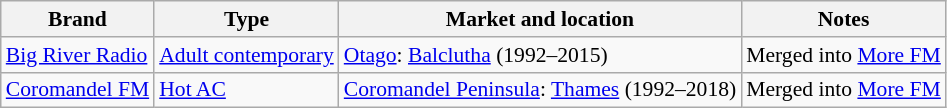<table class="wikitable" style="font-size: 90%;">
<tr>
<th>Brand</th>
<th>Type</th>
<th>Market and location</th>
<th>Notes</th>
</tr>
<tr>
<td><a href='#'>Big River Radio</a></td>
<td><a href='#'>Adult contemporary</a></td>
<td><a href='#'>Otago</a>: <a href='#'>Balclutha</a> (1992–2015)</td>
<td>Merged into <a href='#'>More FM</a></td>
</tr>
<tr>
<td><a href='#'>Coromandel FM</a></td>
<td><a href='#'>Hot AC</a></td>
<td><a href='#'>Coromandel Peninsula</a>: <a href='#'>Thames</a> (1992–2018)</td>
<td>Merged into <a href='#'>More FM</a></td>
</tr>
</table>
